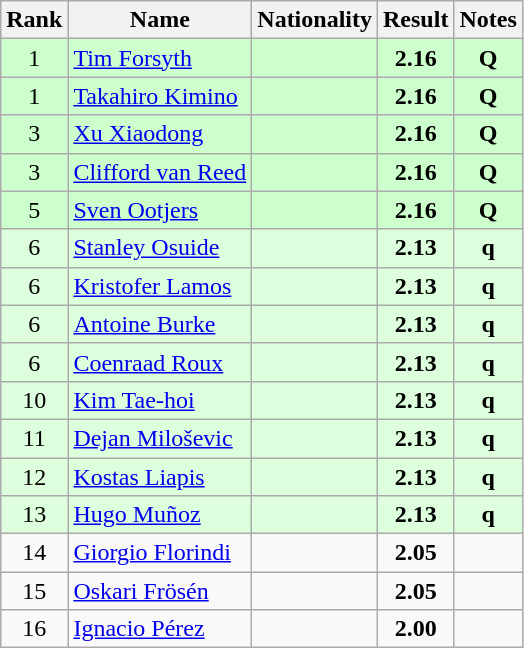<table class="wikitable sortable" style="text-align:center">
<tr>
<th>Rank</th>
<th>Name</th>
<th>Nationality</th>
<th>Result</th>
<th>Notes</th>
</tr>
<tr bgcolor=ccffcc>
<td>1</td>
<td align=left><a href='#'>Tim Forsyth</a></td>
<td align=left></td>
<td><strong>2.16</strong></td>
<td><strong>Q</strong></td>
</tr>
<tr bgcolor=ccffcc>
<td>1</td>
<td align=left><a href='#'>Takahiro Kimino</a></td>
<td align=left></td>
<td><strong>2.16</strong></td>
<td><strong>Q</strong></td>
</tr>
<tr bgcolor=ccffcc>
<td>3</td>
<td align=left><a href='#'>Xu Xiaodong</a></td>
<td align=left></td>
<td><strong>2.16</strong></td>
<td><strong>Q</strong></td>
</tr>
<tr bgcolor=ccffcc>
<td>3</td>
<td align=left><a href='#'>Clifford van Reed</a></td>
<td align=left></td>
<td><strong>2.16</strong></td>
<td><strong>Q</strong></td>
</tr>
<tr bgcolor=ccffcc>
<td>5</td>
<td align=left><a href='#'>Sven Ootjers</a></td>
<td align=left></td>
<td><strong>2.16</strong></td>
<td><strong>Q</strong></td>
</tr>
<tr bgcolor=ddffdd>
<td>6</td>
<td align=left><a href='#'>Stanley Osuide</a></td>
<td align=left></td>
<td><strong>2.13</strong></td>
<td><strong>q</strong></td>
</tr>
<tr bgcolor=ddffdd>
<td>6</td>
<td align=left><a href='#'>Kristofer Lamos</a></td>
<td align=left></td>
<td><strong>2.13</strong></td>
<td><strong>q</strong></td>
</tr>
<tr bgcolor=ddffdd>
<td>6</td>
<td align=left><a href='#'>Antoine Burke</a></td>
<td align=left></td>
<td><strong>2.13</strong></td>
<td><strong>q</strong></td>
</tr>
<tr bgcolor=ddffdd>
<td>6</td>
<td align=left><a href='#'>Coenraad Roux</a></td>
<td align=left></td>
<td><strong>2.13</strong></td>
<td><strong>q</strong></td>
</tr>
<tr bgcolor=ddffdd>
<td>10</td>
<td align=left><a href='#'>Kim Tae-hoi</a></td>
<td align=left></td>
<td><strong>2.13</strong></td>
<td><strong>q</strong></td>
</tr>
<tr bgcolor=ddffdd>
<td>11</td>
<td align=left><a href='#'>Dejan Miloševic</a></td>
<td align=left></td>
<td><strong>2.13</strong></td>
<td><strong>q</strong></td>
</tr>
<tr bgcolor=ddffdd>
<td>12</td>
<td align=left><a href='#'>Kostas Liapis</a></td>
<td align=left></td>
<td><strong>2.13</strong></td>
<td><strong>q</strong></td>
</tr>
<tr bgcolor=ddffdd>
<td>13</td>
<td align=left><a href='#'>Hugo Muñoz</a></td>
<td align=left></td>
<td><strong>2.13</strong></td>
<td><strong>q</strong></td>
</tr>
<tr>
<td>14</td>
<td align=left><a href='#'>Giorgio Florindi</a></td>
<td align=left></td>
<td><strong>2.05</strong></td>
<td></td>
</tr>
<tr>
<td>15</td>
<td align=left><a href='#'>Oskari Frösén</a></td>
<td align=left></td>
<td><strong>2.05</strong></td>
<td></td>
</tr>
<tr>
<td>16</td>
<td align=left><a href='#'>Ignacio Pérez</a></td>
<td align=left></td>
<td><strong>2.00</strong></td>
<td></td>
</tr>
</table>
